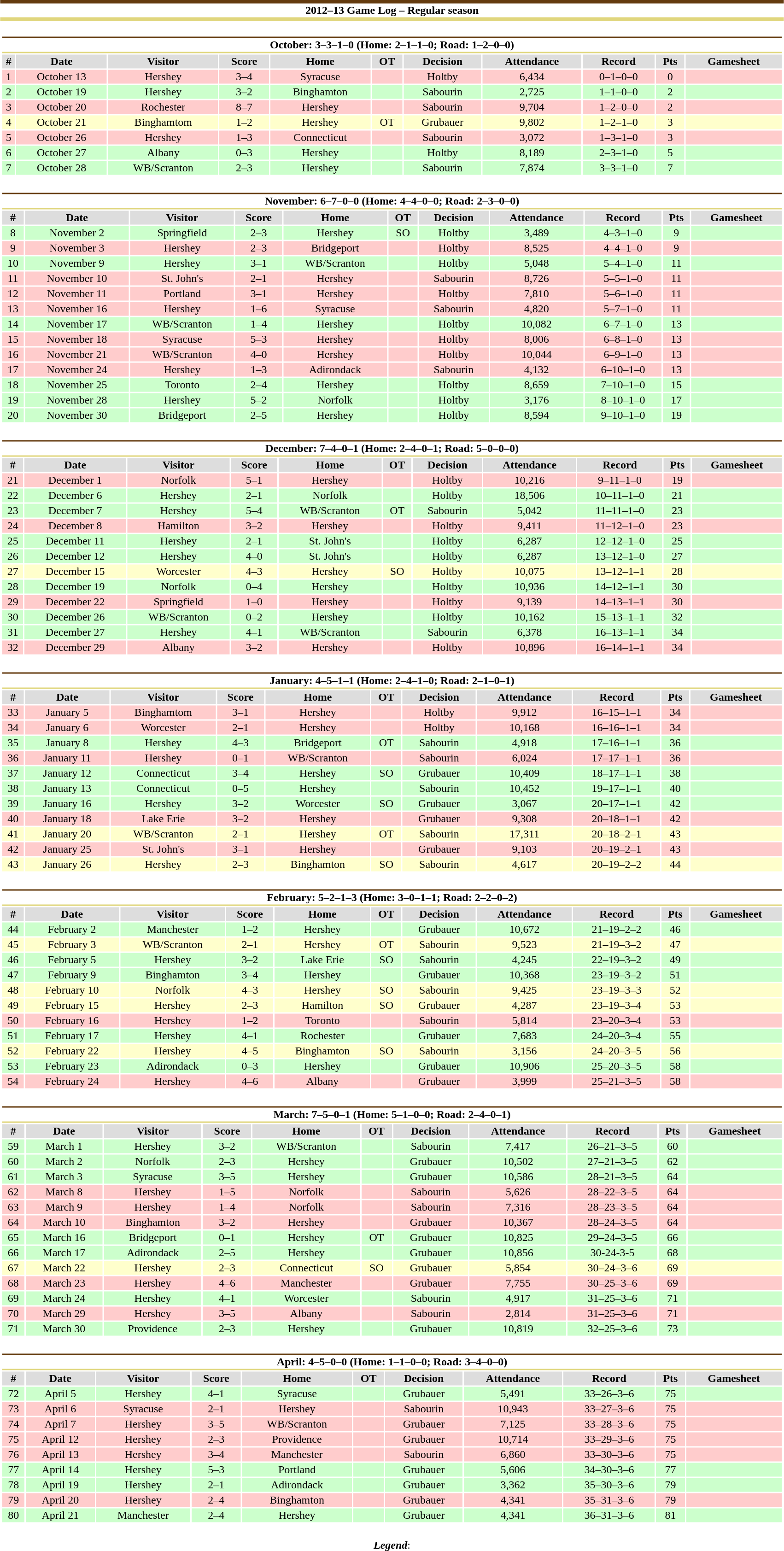<table class="toccolours"  style="width:90%; clear:both; margin:1.5em auto; text-align:center;">
<tr>
<th colspan="11" style="background:#fff; border-top:#643b0f 5px solid; border-bottom:#e0d67d 5px solid;">2012–13 Game Log – Regular season</th>
</tr>
<tr>
<td colspan=11><br><table class="toccolours collapsible collapsed" style="width:100%;">
<tr>
<th colspan="11" style="background:#fff; border-top:#643b0f 2px solid; border-bottom:#e0d67d 2px solid;">October: 3–3–1–0 (Home: 2–1–1–0; Road: 1–2–0–0)</th>
</tr>
<tr style="text-align:center; background:#ddd;">
<th>#</th>
<th>Date</th>
<th>Visitor</th>
<th>Score</th>
<th>Home</th>
<th>OT</th>
<th>Decision</th>
<th>Attendance</th>
<th>Record</th>
<th>Pts</th>
<th>Gamesheet</th>
</tr>
<tr style="text-align:center; background:#fcc;">
<td>1</td>
<td>October 13</td>
<td>Hershey</td>
<td>3–4</td>
<td>Syracuse</td>
<td></td>
<td>Holtby</td>
<td>6,434</td>
<td>0–1–0–0</td>
<td>0</td>
<td></td>
</tr>
<tr style="text-align:center; background:#cfc;">
<td>2</td>
<td>October 19</td>
<td>Hershey</td>
<td>3–2</td>
<td>Binghamton</td>
<td></td>
<td>Sabourin</td>
<td>2,725</td>
<td>1–1–0–0</td>
<td>2</td>
<td></td>
</tr>
<tr style="text-align:center; background:#fcc;">
<td>3</td>
<td>October 20</td>
<td>Rochester</td>
<td>8–7</td>
<td>Hershey</td>
<td></td>
<td>Sabourin</td>
<td>9,704</td>
<td>1–2–0–0</td>
<td>2</td>
<td></td>
</tr>
<tr style="text-align:center; background:#ffc;">
<td>4</td>
<td>October 21</td>
<td>Binghamtom</td>
<td>1–2</td>
<td>Hershey</td>
<td>OT</td>
<td>Grubauer</td>
<td>9,802</td>
<td>1–2–1–0</td>
<td>3</td>
<td></td>
</tr>
<tr style="text-align:center; background:#fcc;">
<td>5</td>
<td>October 26</td>
<td>Hershey</td>
<td>1–3</td>
<td>Connecticut</td>
<td></td>
<td>Sabourin</td>
<td>3,072</td>
<td>1–3–1–0</td>
<td>3</td>
<td></td>
</tr>
<tr style="text-align:center; background:#cfc;">
<td>6</td>
<td>October 27</td>
<td>Albany</td>
<td>0–3</td>
<td>Hershey</td>
<td></td>
<td>Holtby</td>
<td>8,189</td>
<td>2–3–1–0</td>
<td>5</td>
<td></td>
</tr>
<tr style="text-align:center; background:#cfc;">
<td>7</td>
<td>October 28</td>
<td>WB/Scranton</td>
<td>2–3</td>
<td>Hershey</td>
<td></td>
<td>Sabourin</td>
<td>7,874</td>
<td>3–3–1–0</td>
<td>7</td>
<td></td>
</tr>
</table>
</td>
</tr>
<tr>
<td colspan=11><br><table class="toccolours collapsible collapsed" style="width:100%;">
<tr>
<th colspan="11" style="background:#fff; border-top:#643b0f 2px solid; border-bottom:#e0d67d 2px solid;">November: 6–7–0–0 (Home: 4–4–0–0; Road: 2–3–0–0)</th>
</tr>
<tr style="text-align:center; background:#ddd;">
<th>#</th>
<th>Date</th>
<th>Visitor</th>
<th>Score</th>
<th>Home</th>
<th>OT</th>
<th>Decision</th>
<th>Attendance</th>
<th>Record</th>
<th>Pts</th>
<th>Gamesheet</th>
</tr>
<tr style="text-align:center; background:#cfc;">
<td>8</td>
<td>November 2</td>
<td>Springfield</td>
<td>2–3</td>
<td>Hershey</td>
<td>SO</td>
<td>Holtby</td>
<td>3,489</td>
<td>4–3–1–0</td>
<td>9</td>
<td></td>
</tr>
<tr style="text-align:center; background:#fcc;">
<td>9</td>
<td>November 3</td>
<td>Hershey</td>
<td>2–3</td>
<td>Bridgeport</td>
<td></td>
<td>Holtby</td>
<td>8,525</td>
<td>4–4–1–0</td>
<td>9</td>
<td></td>
</tr>
<tr style="text-align:center; background:#cfc;">
<td>10</td>
<td>November 9</td>
<td>Hershey</td>
<td>3–1</td>
<td>WB/Scranton</td>
<td></td>
<td>Holtby</td>
<td>5,048</td>
<td>5–4–1–0</td>
<td>11</td>
<td></td>
</tr>
<tr style="text-align:center; background:#fcc;">
<td>11</td>
<td>November 10</td>
<td>St. John's</td>
<td>2–1</td>
<td>Hershey</td>
<td></td>
<td>Sabourin</td>
<td>8,726</td>
<td>5–5–1–0</td>
<td>11</td>
<td></td>
</tr>
<tr style="text-align:center; background:#fcc;">
<td>12</td>
<td>November 11</td>
<td>Portland</td>
<td>3–1</td>
<td>Hershey</td>
<td></td>
<td>Holtby</td>
<td>7,810</td>
<td>5–6–1–0</td>
<td>11</td>
<td></td>
</tr>
<tr style="text-align:center; background:#fcc;">
<td>13</td>
<td>November 16</td>
<td>Hershey</td>
<td>1–6</td>
<td>Syracuse</td>
<td></td>
<td>Sabourin</td>
<td>4,820</td>
<td>5–7–1–0</td>
<td>11</td>
<td></td>
</tr>
<tr style="text-align:center; background:#cfc;">
<td>14</td>
<td>November 17</td>
<td>WB/Scranton</td>
<td>1–4</td>
<td>Hershey</td>
<td></td>
<td>Holtby</td>
<td>10,082</td>
<td>6–7–1–0</td>
<td>13</td>
<td></td>
</tr>
<tr style="text-align:center; background:#fcc;">
<td>15</td>
<td>November 18</td>
<td>Syracuse</td>
<td>5–3</td>
<td>Hershey</td>
<td></td>
<td>Holtby</td>
<td>8,006</td>
<td>6–8–1–0</td>
<td>13</td>
<td></td>
</tr>
<tr style="text-align:center; background:#fcc;">
<td>16</td>
<td>November 21</td>
<td>WB/Scranton</td>
<td>4–0</td>
<td>Hershey</td>
<td></td>
<td>Holtby</td>
<td>10,044</td>
<td>6–9–1–0</td>
<td>13</td>
<td></td>
</tr>
<tr style="text-align:center; background:#fcc;">
<td>17</td>
<td>November 24</td>
<td>Hershey</td>
<td>1–3</td>
<td>Adirondack</td>
<td></td>
<td>Sabourin</td>
<td>4,132</td>
<td>6–10–1–0</td>
<td>13</td>
<td></td>
</tr>
<tr style="text-align:center; background:#cfc;">
<td>18</td>
<td>November 25</td>
<td>Toronto</td>
<td>2–4</td>
<td>Hershey</td>
<td></td>
<td>Holtby</td>
<td>8,659</td>
<td>7–10–1–0</td>
<td>15</td>
<td></td>
</tr>
<tr style="text-align:center; background:#cfc;">
<td>19</td>
<td>November 28</td>
<td>Hershey</td>
<td>5–2</td>
<td>Norfolk</td>
<td></td>
<td>Holtby</td>
<td>3,176</td>
<td>8–10–1–0</td>
<td>17</td>
<td></td>
</tr>
<tr style="text-align:center; background:#cfc;">
<td>20</td>
<td>November 30</td>
<td>Bridgeport</td>
<td>2–5</td>
<td>Hershey</td>
<td></td>
<td>Holtby</td>
<td>8,594</td>
<td>9–10–1–0</td>
<td>19</td>
<td></td>
</tr>
</table>
</td>
</tr>
<tr>
<td colspan=11><br><table class="toccolours collapsible collapsed" style="width:100%;">
<tr>
<th colspan="11" style="background:#fff; border-top:#643b0f 2px solid; border-bottom:#e0d67d 2px solid;">December: 7–4–0–1 (Home: 2–4–0–1; Road: 5–0–0–0)</th>
</tr>
<tr style="text-align:center; background:#ddd;">
<th>#</th>
<th>Date</th>
<th>Visitor</th>
<th>Score</th>
<th>Home</th>
<th>OT</th>
<th>Decision</th>
<th>Attendance</th>
<th>Record</th>
<th>Pts</th>
<th>Gamesheet</th>
</tr>
<tr style="text-align:center; background:#fcc;">
<td>21</td>
<td>December 1</td>
<td>Norfolk</td>
<td>5–1</td>
<td>Hershey</td>
<td></td>
<td>Holtby</td>
<td>10,216</td>
<td>9–11–1–0</td>
<td>19</td>
<td></td>
</tr>
<tr style="text-align:center; background:#cfc;">
<td>22</td>
<td>December 6</td>
<td>Hershey</td>
<td>2–1</td>
<td>Norfolk</td>
<td></td>
<td>Holtby</td>
<td>18,506</td>
<td>10–11–1–0</td>
<td>21</td>
<td></td>
</tr>
<tr style="text-align:center; background:#cfc;">
<td>23</td>
<td>December 7</td>
<td>Hershey</td>
<td>5–4</td>
<td>WB/Scranton</td>
<td>OT</td>
<td>Sabourin</td>
<td>5,042</td>
<td>11–11–1–0</td>
<td>23</td>
<td></td>
</tr>
<tr style="text-align:center; background:#fcc;">
<td>24</td>
<td>December 8</td>
<td>Hamilton</td>
<td>3–2</td>
<td>Hershey</td>
<td></td>
<td>Holtby</td>
<td>9,411</td>
<td>11–12–1–0</td>
<td>23</td>
<td></td>
</tr>
<tr style="text-align:center; background:#cfc;">
<td>25</td>
<td>December 11</td>
<td>Hershey</td>
<td>2–1</td>
<td>St. John's</td>
<td></td>
<td>Holtby</td>
<td>6,287</td>
<td>12–12–1–0</td>
<td>25</td>
<td></td>
</tr>
<tr style="text-align:center; background:#cfc;">
<td>26</td>
<td>December 12</td>
<td>Hershey</td>
<td>4–0</td>
<td>St. John's</td>
<td></td>
<td>Holtby</td>
<td>6,287</td>
<td>13–12–1–0</td>
<td>27</td>
<td></td>
</tr>
<tr style="text-align:center; background:#ffc;">
<td>27</td>
<td>December 15</td>
<td>Worcester</td>
<td>4–3</td>
<td>Hershey</td>
<td>SO</td>
<td>Holtby</td>
<td>10,075</td>
<td>13–12–1–1</td>
<td>28</td>
<td></td>
</tr>
<tr style="text-align:center; background:#cfc;">
<td>28</td>
<td>December 19</td>
<td>Norfolk</td>
<td>0–4</td>
<td>Hershey</td>
<td></td>
<td>Holtby</td>
<td>10,936</td>
<td>14–12–1–1</td>
<td>30</td>
<td></td>
</tr>
<tr style="text-align:center; background:#fcc;">
<td>29</td>
<td>December 22</td>
<td>Springfield</td>
<td>1–0</td>
<td>Hershey</td>
<td></td>
<td>Holtby</td>
<td>9,139</td>
<td>14–13–1–1</td>
<td>30</td>
<td></td>
</tr>
<tr style="text-align:center; background:#cfc;">
<td>30</td>
<td>December 26</td>
<td>WB/Scranton</td>
<td>0–2</td>
<td>Hershey</td>
<td></td>
<td>Holtby</td>
<td>10,162</td>
<td>15–13–1–1</td>
<td>32</td>
<td></td>
</tr>
<tr style="text-align:center; background:#cfc;">
<td>31</td>
<td>December 27</td>
<td>Hershey</td>
<td>4–1</td>
<td>WB/Scranton</td>
<td></td>
<td>Sabourin</td>
<td>6,378</td>
<td>16–13–1–1</td>
<td>34</td>
<td></td>
</tr>
<tr style="text-align:center; background:#fcc;">
<td>32</td>
<td>December 29</td>
<td>Albany</td>
<td>3–2</td>
<td>Hershey</td>
<td></td>
<td>Holtby</td>
<td>10,896</td>
<td>16–14–1–1</td>
<td>34</td>
<td></td>
</tr>
</table>
</td>
</tr>
<tr>
<td colspan=11><br><table class="toccolours collapsible collapsed" style="width:100%;">
<tr>
<th colspan="11" style="background:#fff; border-top:#643b0f 2px solid; border-bottom:#e0d67d 2px solid;">January: 4–5–1–1 (Home: 2–4–1–0; Road: 2–1–0–1)</th>
</tr>
<tr style="text-align:center; background:#ddd;">
<th>#</th>
<th>Date</th>
<th>Visitor</th>
<th>Score</th>
<th>Home</th>
<th>OT</th>
<th>Decision</th>
<th>Attendance</th>
<th>Record</th>
<th>Pts</th>
<th>Gamesheet</th>
</tr>
<tr style="text-align:center; background:#fcc;">
<td>33</td>
<td>January 5</td>
<td>Binghamtom</td>
<td>3–1</td>
<td>Hershey</td>
<td></td>
<td>Holtby</td>
<td>9,912</td>
<td>16–15–1–1</td>
<td>34</td>
<td></td>
</tr>
<tr style="text-align:center; background:#fcc;">
<td>34</td>
<td>January 6</td>
<td>Worcester</td>
<td>2–1</td>
<td>Hershey</td>
<td></td>
<td>Holtby</td>
<td>10,168</td>
<td>16–16–1–1</td>
<td>34</td>
<td></td>
</tr>
<tr style="text-align:center; background:#cfc;">
<td>35</td>
<td>January 8</td>
<td>Hershey</td>
<td>4–3</td>
<td>Bridgeport</td>
<td>OT</td>
<td>Sabourin</td>
<td>4,918</td>
<td>17–16–1–1</td>
<td>36</td>
<td></td>
</tr>
<tr style="text-align:center; background:#fcc;">
<td>36</td>
<td>January 11</td>
<td>Hershey</td>
<td>0–1</td>
<td>WB/Scranton</td>
<td></td>
<td>Sabourin</td>
<td>6,024</td>
<td>17–17–1–1</td>
<td>36</td>
<td></td>
</tr>
<tr style="text-align:center; background:#cfc;">
<td>37</td>
<td>January 12</td>
<td>Connecticut</td>
<td>3–4</td>
<td>Hershey</td>
<td>SO</td>
<td>Grubauer</td>
<td>10,409</td>
<td>18–17–1–1</td>
<td>38</td>
<td></td>
</tr>
<tr style="text-align:center; background:#cfc;">
<td>38</td>
<td>January 13</td>
<td>Connecticut</td>
<td>0–5</td>
<td>Hershey</td>
<td></td>
<td>Sabourin</td>
<td>10,452</td>
<td>19–17–1–1</td>
<td>40</td>
<td></td>
</tr>
<tr style="text-align:center; background:#cfc;">
<td>39</td>
<td>January 16</td>
<td>Hershey</td>
<td>3–2</td>
<td>Worcester</td>
<td>SO</td>
<td>Grubauer</td>
<td>3,067</td>
<td>20–17–1–1</td>
<td>42</td>
<td></td>
</tr>
<tr style="text-align:center; background:#fcc;">
<td>40</td>
<td>January 18</td>
<td>Lake Erie</td>
<td>3–2</td>
<td>Hershey</td>
<td></td>
<td>Grubauer</td>
<td>9,308</td>
<td>20–18–1–1</td>
<td>42</td>
<td></td>
</tr>
<tr style="text-align:center; background:#ffc;">
<td>41</td>
<td>January 20</td>
<td>WB/Scranton</td>
<td>2–1</td>
<td>Hershey</td>
<td>OT</td>
<td>Sabourin</td>
<td>17,311</td>
<td>20–18–2–1</td>
<td>43</td>
<td></td>
</tr>
<tr style="text-align:center; background:#fcc;">
<td>42</td>
<td>January 25</td>
<td>St. John's</td>
<td>3–1</td>
<td>Hershey</td>
<td></td>
<td>Grubauer</td>
<td>9,103</td>
<td>20–19–2–1</td>
<td>43</td>
<td></td>
</tr>
<tr style="text-align:center; background:#ffc;">
<td>43</td>
<td>January 26</td>
<td>Hershey</td>
<td>2–3</td>
<td>Binghamton</td>
<td>SO</td>
<td>Sabourin</td>
<td>4,617</td>
<td>20–19–2–2</td>
<td>44</td>
<td></td>
</tr>
</table>
</td>
</tr>
<tr>
<td colspan=11><br><table class="toccolours collapsible collapsed" style="width:100%;">
<tr>
<th colspan="11" style="background:#fff; border-top:#643b0f 2px solid; border-bottom:#e0d67d 2px solid;">February: 5–2–1–3 (Home: 3–0–1–1; Road: 2–2–0–2)</th>
</tr>
<tr style="text-align:center; background:#ddd;">
<th>#</th>
<th>Date</th>
<th>Visitor</th>
<th>Score</th>
<th>Home</th>
<th>OT</th>
<th>Decision</th>
<th>Attendance</th>
<th>Record</th>
<th>Pts</th>
<th>Gamesheet</th>
</tr>
<tr style="text-align:center; background:#cfc;">
<td>44</td>
<td>February 2</td>
<td>Manchester</td>
<td>1–2</td>
<td>Hershey</td>
<td></td>
<td>Grubauer</td>
<td>10,672</td>
<td>21–19–2–2</td>
<td>46</td>
<td></td>
</tr>
<tr style="text-align:center; background:#ffc;">
<td>45</td>
<td>February 3</td>
<td>WB/Scranton</td>
<td>2–1</td>
<td>Hershey</td>
<td>OT</td>
<td>Sabourin</td>
<td>9,523</td>
<td>21–19–3–2</td>
<td>47</td>
<td></td>
</tr>
<tr style="text-align:center; background:#cfc;">
<td>46</td>
<td>February 5</td>
<td>Hershey</td>
<td>3–2</td>
<td>Lake Erie</td>
<td>SO</td>
<td>Sabourin</td>
<td>4,245</td>
<td>22–19–3–2</td>
<td>49</td>
<td></td>
</tr>
<tr style="text-align:center; background:#cfc;">
<td>47</td>
<td>February 9</td>
<td>Binghamton</td>
<td>3–4</td>
<td>Hershey</td>
<td></td>
<td>Grubauer</td>
<td>10,368</td>
<td>23–19–3–2</td>
<td>51</td>
<td></td>
</tr>
<tr style="text-align:center; background:#ffc;">
<td>48</td>
<td>February 10</td>
<td>Norfolk</td>
<td>4–3</td>
<td>Hershey</td>
<td>SO</td>
<td>Sabourin</td>
<td>9,425</td>
<td>23–19–3–3</td>
<td>52</td>
<td></td>
</tr>
<tr style="text-align:center; background:#ffc;">
<td>49</td>
<td>February 15</td>
<td>Hershey</td>
<td>2–3</td>
<td>Hamilton</td>
<td>SO</td>
<td>Grubauer</td>
<td>4,287</td>
<td>23–19–3–4</td>
<td>53</td>
<td></td>
</tr>
<tr style="text-align:center; background:#fcc;">
<td>50</td>
<td>February 16</td>
<td>Hershey</td>
<td>1–2</td>
<td>Toronto</td>
<td></td>
<td>Sabourin</td>
<td>5,814</td>
<td>23–20–3–4</td>
<td>53</td>
<td></td>
</tr>
<tr style="text-align:center; background:#cfc;">
<td>51</td>
<td>February 17</td>
<td>Hershey</td>
<td>4–1</td>
<td>Rochester</td>
<td></td>
<td>Grubauer</td>
<td>7,683</td>
<td>24–20–3–4</td>
<td>55</td>
<td></td>
</tr>
<tr style="text-align:center; background:#ffc;">
<td>52</td>
<td>February 22</td>
<td>Hershey</td>
<td>4–5</td>
<td>Binghamton</td>
<td>SO</td>
<td>Sabourin</td>
<td>3,156</td>
<td>24–20–3–5</td>
<td>56</td>
<td></td>
</tr>
<tr style="text-align:center; background:#cfc;">
<td>53</td>
<td>February 23</td>
<td>Adirondack</td>
<td>0–3</td>
<td>Hershey</td>
<td></td>
<td>Grubauer</td>
<td>10,906</td>
<td>25–20–3–5</td>
<td>58</td>
<td></td>
</tr>
<tr style="text-align:center; background:#fcc;">
<td>54</td>
<td>February 24</td>
<td>Hershey</td>
<td>4–6</td>
<td>Albany</td>
<td></td>
<td>Grubauer</td>
<td>3,999</td>
<td>25–21–3–5</td>
<td>58</td>
<td></td>
</tr>
</table>
</td>
</tr>
<tr>
<td colspan=11><br><table class="toccolours collapsible collapsed" style="width:100%;">
<tr>
<th colspan="11" style="background:#fff; border-top:#643b0f 2px solid; border-bottom:#e0d67d 2px solid;">March: 7–5–0–1 (Home: 5–1–0–0; Road: 2–4–0–1)</th>
</tr>
<tr style="text-align:center; background:#ddd;">
<th>#</th>
<th>Date</th>
<th>Visitor</th>
<th>Score</th>
<th>Home</th>
<th>OT</th>
<th>Decision</th>
<th>Attendance</th>
<th>Record</th>
<th>Pts</th>
<th>Gamesheet</th>
</tr>
<tr style="text-align:center; background:#cfc;">
<td>59</td>
<td>March 1</td>
<td>Hershey</td>
<td>3–2</td>
<td>WB/Scranton</td>
<td></td>
<td>Sabourin</td>
<td>7,417</td>
<td>26–21–3–5</td>
<td>60</td>
<td></td>
</tr>
<tr style="text-align:center; background:#cfc;">
<td>60</td>
<td>March 2</td>
<td>Norfolk</td>
<td>2–3</td>
<td>Hershey</td>
<td></td>
<td>Grubauer</td>
<td>10,502</td>
<td>27–21–3–5</td>
<td>62</td>
<td></td>
</tr>
<tr style="text-align:center; background:#cfc;">
<td>61</td>
<td>March 3</td>
<td>Syracuse</td>
<td>3–5</td>
<td>Hershey</td>
<td></td>
<td>Grubauer</td>
<td>10,586</td>
<td>28–21–3–5</td>
<td>64</td>
<td></td>
</tr>
<tr style="text-align:center; background:#fcc;">
<td>62</td>
<td>March 8</td>
<td>Hershey</td>
<td>1–5</td>
<td>Norfolk</td>
<td></td>
<td>Sabourin</td>
<td>5,626</td>
<td>28–22–3–5</td>
<td>64</td>
<td></td>
</tr>
<tr style="text-align:center; background:#fcc;">
<td>63</td>
<td>March 9</td>
<td>Hershey</td>
<td>1–4</td>
<td>Norfolk</td>
<td></td>
<td>Sabourin</td>
<td>7,316</td>
<td>28–23–3–5</td>
<td>64</td>
<td></td>
</tr>
<tr style="text-align:center; background:#fcc;">
<td>64</td>
<td>March 10</td>
<td>Binghamton</td>
<td>3–2</td>
<td>Hershey</td>
<td></td>
<td>Grubauer</td>
<td>10,367</td>
<td>28–24–3–5</td>
<td>64</td>
<td></td>
</tr>
<tr style="text-align:center; background:#cfc;">
<td>65</td>
<td>March 16</td>
<td>Bridgeport</td>
<td>0–1</td>
<td>Hershey</td>
<td>OT</td>
<td>Grubauer</td>
<td>10,825</td>
<td>29–24–3–5</td>
<td>66</td>
<td></td>
</tr>
<tr style="text-align:center; background:#cfc;">
<td>66</td>
<td>March 17</td>
<td>Adirondack</td>
<td>2–5</td>
<td>Hershey</td>
<td></td>
<td>Grubauer</td>
<td>10,856</td>
<td>30-24-3-5</td>
<td>68</td>
<td></td>
</tr>
<tr style="text-align:center; background:#ffc;">
<td>67</td>
<td>March 22</td>
<td>Hershey</td>
<td>2–3</td>
<td>Connecticut</td>
<td>SO</td>
<td>Grubauer</td>
<td>5,854</td>
<td>30–24–3–6</td>
<td>69</td>
<td></td>
</tr>
<tr style="text-align:center; background:#fcc;">
<td>68</td>
<td>March 23</td>
<td>Hershey</td>
<td>4–6</td>
<td>Manchester</td>
<td></td>
<td>Grubauer</td>
<td>7,755</td>
<td>30–25–3–6</td>
<td>69</td>
<td></td>
</tr>
<tr style="text-align:center; background:#cfc;">
<td>69</td>
<td>March 24</td>
<td>Hershey</td>
<td>4–1</td>
<td>Worcester</td>
<td></td>
<td>Sabourin</td>
<td>4,917</td>
<td>31–25–3–6</td>
<td>71</td>
<td></td>
</tr>
<tr style="text-align:center; background:#fcc;">
<td>70</td>
<td>March 29</td>
<td>Hershey</td>
<td>3–5</td>
<td>Albany</td>
<td></td>
<td>Sabourin</td>
<td>2,814</td>
<td>31–25–3–6</td>
<td>71</td>
<td></td>
</tr>
<tr style="text-align:center; background:#cfc;">
<td>71</td>
<td>March 30</td>
<td>Providence</td>
<td>2–3</td>
<td>Hershey</td>
<td></td>
<td>Grubauer</td>
<td>10,819</td>
<td>32–25–3–6</td>
<td>73</td>
<td></td>
</tr>
</table>
</td>
</tr>
<tr>
<td colspan=11><br><table class="toccolours collapsible" style="width:100%;">
<tr>
<th colspan="11" style="background:#fff; border-top:#643b0f 2px solid; border-bottom:#e0d67d 2px solid;">April: 4–5–0–0 (Home: 1–1–0–0; Road: 3–4–0–0)</th>
</tr>
<tr style="text-align:center; background:#ddd;">
<th>#</th>
<th>Date</th>
<th>Visitor</th>
<th>Score</th>
<th>Home</th>
<th>OT</th>
<th>Decision</th>
<th>Attendance</th>
<th>Record</th>
<th>Pts</th>
<th>Gamesheet</th>
</tr>
<tr style="text-align:center; background:#cfc;">
<td>72</td>
<td>April 5</td>
<td>Hershey</td>
<td>4–1</td>
<td>Syracuse</td>
<td></td>
<td>Grubauer</td>
<td>5,491</td>
<td>33–26–3–6</td>
<td>75</td>
<td></td>
</tr>
<tr style="text-align:center; background:#fcc;">
<td>73</td>
<td>April 6</td>
<td>Syracuse</td>
<td>2–1</td>
<td>Hershey</td>
<td></td>
<td>Sabourin</td>
<td>10,943</td>
<td>33–27–3–6</td>
<td>75</td>
<td></td>
</tr>
<tr style="text-align:center; background:#fcc;">
<td>74</td>
<td>April 7</td>
<td>Hershey</td>
<td>3–5</td>
<td>WB/Scranton</td>
<td></td>
<td>Grubauer</td>
<td>7,125</td>
<td>33–28–3–6</td>
<td>75</td>
<td></td>
</tr>
<tr style="text-align:center; background:#fcc;">
<td>75</td>
<td>April 12</td>
<td>Hershey</td>
<td>2–3</td>
<td>Providence</td>
<td></td>
<td>Grubauer</td>
<td>10,714</td>
<td>33–29–3–6</td>
<td>75</td>
<td></td>
</tr>
<tr style="text-align:center; background:#fcc;">
<td>76</td>
<td>April 13</td>
<td>Hershey</td>
<td>3–4</td>
<td>Manchester</td>
<td></td>
<td>Sabourin</td>
<td>6,860</td>
<td>33–30–3–6</td>
<td>75</td>
<td></td>
</tr>
<tr style="text-align:center; background:#cfc;">
<td>77</td>
<td>April 14</td>
<td>Hershey</td>
<td>5–3</td>
<td>Portland</td>
<td></td>
<td>Grubauer</td>
<td>5,606</td>
<td>34–30–3–6</td>
<td>77</td>
<td></td>
</tr>
<tr style="text-align:center; background:#cfc;">
<td>78</td>
<td>April 19</td>
<td>Hershey</td>
<td>2–1</td>
<td>Adirondack</td>
<td></td>
<td>Grubauer</td>
<td>3,362</td>
<td>35–30–3–6</td>
<td>79</td>
<td></td>
</tr>
<tr style="text-align:center; background:#fcc;">
<td>79</td>
<td>April 20</td>
<td>Hershey</td>
<td>2–4</td>
<td>Binghamton</td>
<td></td>
<td>Grubauer</td>
<td>4,341</td>
<td>35–31–3–6</td>
<td>79</td>
<td></td>
</tr>
<tr style="text-align:center; background:#cfc;">
<td>80</td>
<td>April 21</td>
<td>Manchester</td>
<td>2–4</td>
<td>Hershey</td>
<td></td>
<td>Grubauer</td>
<td>4,341</td>
<td>36–31–3–6</td>
<td>81</td>
<td></td>
</tr>
</table>
</td>
</tr>
<tr>
<td colspan="11" style="text-align:center;"><br><strong><em>Legend</em></strong>:


</td>
</tr>
</table>
